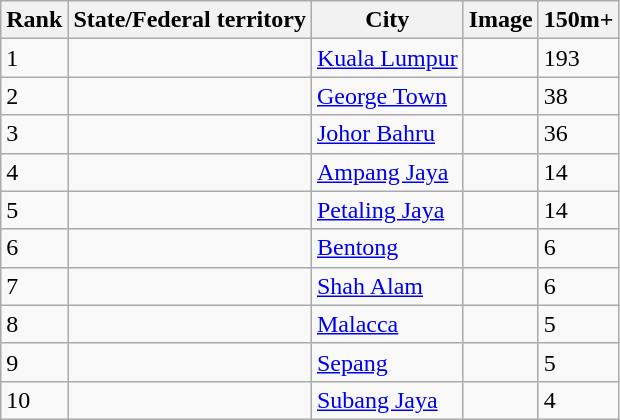<table class="wikitable sortable">
<tr>
<th>Rank</th>
<th>State/Federal territory</th>
<th>City</th>
<th>Image</th>
<th>150m+</th>
</tr>
<tr>
<td>1</td>
<td></td>
<td><a href='#'>Kuala Lumpur</a></td>
<td></td>
<td>193</td>
</tr>
<tr>
<td>2</td>
<td></td>
<td><a href='#'>George Town</a></td>
<td></td>
<td>38</td>
</tr>
<tr>
<td>3</td>
<td></td>
<td><a href='#'>Johor Bahru</a></td>
<td></td>
<td>36</td>
</tr>
<tr>
<td>4</td>
<td></td>
<td><a href='#'>Ampang Jaya</a></td>
<td></td>
<td>14</td>
</tr>
<tr>
<td>5</td>
<td></td>
<td><a href='#'>Petaling Jaya</a></td>
<td></td>
<td>14</td>
</tr>
<tr>
<td>6</td>
<td></td>
<td><a href='#'>Bentong</a></td>
<td></td>
<td>6</td>
</tr>
<tr>
<td>7</td>
<td></td>
<td><a href='#'>Shah Alam</a></td>
<td></td>
<td>6</td>
</tr>
<tr>
<td>8</td>
<td></td>
<td><a href='#'>Malacca</a></td>
<td></td>
<td>5</td>
</tr>
<tr>
<td>9</td>
<td></td>
<td><a href='#'>Sepang</a></td>
<td></td>
<td>5</td>
</tr>
<tr>
<td>10</td>
<td></td>
<td><a href='#'>Subang Jaya</a></td>
<td></td>
<td>4</td>
</tr>
</table>
